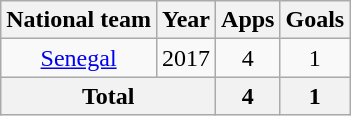<table class="wikitable" style="text-align:center">
<tr>
<th>National team</th>
<th>Year</th>
<th>Apps</th>
<th>Goals</th>
</tr>
<tr>
<td><a href='#'>Senegal</a></td>
<td>2017</td>
<td>4</td>
<td>1</td>
</tr>
<tr>
<th colspan="2">Total</th>
<th>4</th>
<th>1</th>
</tr>
</table>
